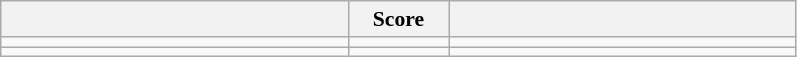<table class="wikitable" style="text-align:left; font-size:90%">
<tr>
<th width=225></th>
<th width=60>Score</th>
<th width=225></th>
</tr>
<tr>
<td><strong></strong></td>
<td align=center><strong> </strong></td>
<td></td>
</tr>
<tr>
<td><strong></strong></td>
<td align=center><strong> </strong></td>
<td></td>
</tr>
</table>
